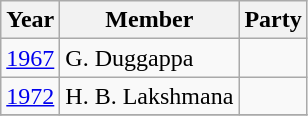<table class="wikitable sortable">
<tr>
<th>Year</th>
<th>Member</th>
<th colspan="2">Party</th>
</tr>
<tr>
<td><a href='#'>1967</a></td>
<td>G. Duggappa</td>
<td></td>
</tr>
<tr>
<td><a href='#'>1972</a></td>
<td>H. B. Lakshmana</td>
<td></td>
</tr>
<tr>
</tr>
</table>
